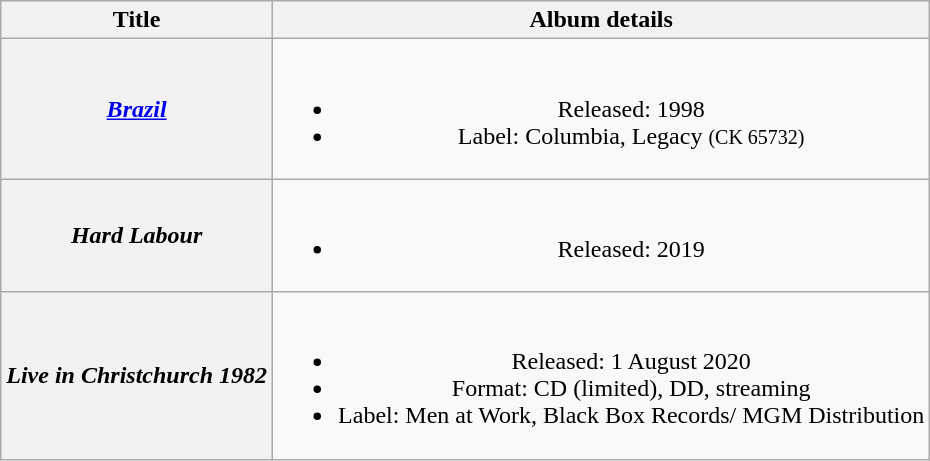<table class="wikitable plainrowheaders" style="text-align:center;" border="1">
<tr>
<th scope="col">Title</th>
<th scope="col">Album details</th>
</tr>
<tr>
<th scope="row"><em><a href='#'>Brazil</a></em></th>
<td><br><ul><li>Released: 1998</li><li>Label: Columbia, Legacy <small>(CK 65732)</small></li></ul></td>
</tr>
<tr>
<th scope="row"><em>Hard Labour</em></th>
<td><br><ul><li>Released: 2019</li></ul></td>
</tr>
<tr>
<th scope="row"><em>Live in Christchurch 1982</em></th>
<td><br><ul><li>Released: 1 August 2020</li><li>Format: CD (limited), DD, streaming</li><li>Label: Men at Work, Black Box Records/ MGM Distribution</li></ul></td>
</tr>
</table>
